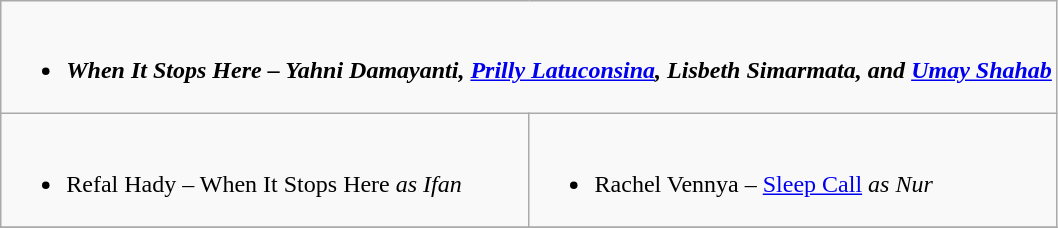<table class="wikitable" role="presentation">
<tr>
<td style="vertical-align:top; width:50%;" colspan="2"><br><ul><li><strong><em>When It Stops Here<em> – Yahni Damayanti, <a href='#'>Prilly Latuconsina</a>, Lisbeth Simarmata, and <a href='#'>Umay Shahab</a><strong></li></ul></td>
</tr>
<tr>
<td style="vertical-align:top; width:50%;"><br><ul><li></strong>Refal Hady – </em>When It Stops Here<em> as Ifan<strong></li></ul></td>
<td style="vertical-align:top; width:50%;"><br><ul><li></strong>Rachel Vennya – </em><a href='#'>Sleep Call</a><em> as Nur<strong></li></ul></td>
</tr>
<tr>
</tr>
</table>
